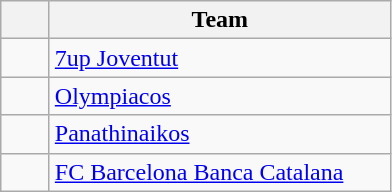<table class="wikitable" style="text-align:center">
<tr>
<th width=25></th>
<th width=220>Team</th>
</tr>
<tr>
<td></td>
<td align=left> <a href='#'>7up Joventut</a></td>
</tr>
<tr>
<td></td>
<td align=left> <a href='#'>Olympiacos</a></td>
</tr>
<tr>
<td></td>
<td align=left> <a href='#'>Panathinaikos</a></td>
</tr>
<tr>
<td></td>
<td align=left> <a href='#'>FC Barcelona Banca Catalana</a></td>
</tr>
</table>
